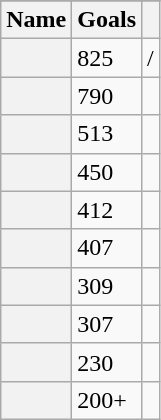<table class="wikitable sortable plainrowheaders static-row-numbers">
<tr>
</tr>
<tr>
<th scope="col">Name</th>
<th scope="col">Goals</th>
<th scope="col"></th>
</tr>
<tr>
<th scope="row"></th>
<td>825</td>
<td>/</td>
</tr>
<tr>
<th scope="row"></th>
<td>790</td>
<td></td>
</tr>
<tr>
<th scope="row"></th>
<td>513</td>
<td></td>
</tr>
<tr>
<th scope="row"></th>
<td>450</td>
<td></td>
</tr>
<tr>
<th scope="row"></th>
<td>412</td>
<td></td>
</tr>
<tr>
<th scope="row"></th>
<td>407</td>
<td></td>
</tr>
<tr>
<th scope="row"></th>
<td>309</td>
<td></td>
</tr>
<tr>
<th scope="row"></th>
<td>307</td>
<td></td>
</tr>
<tr>
<th scope="row"></th>
<td>230</td>
<td></td>
</tr>
<tr>
<th scope="row"></th>
<td>200+</td>
<td></td>
</tr>
</table>
